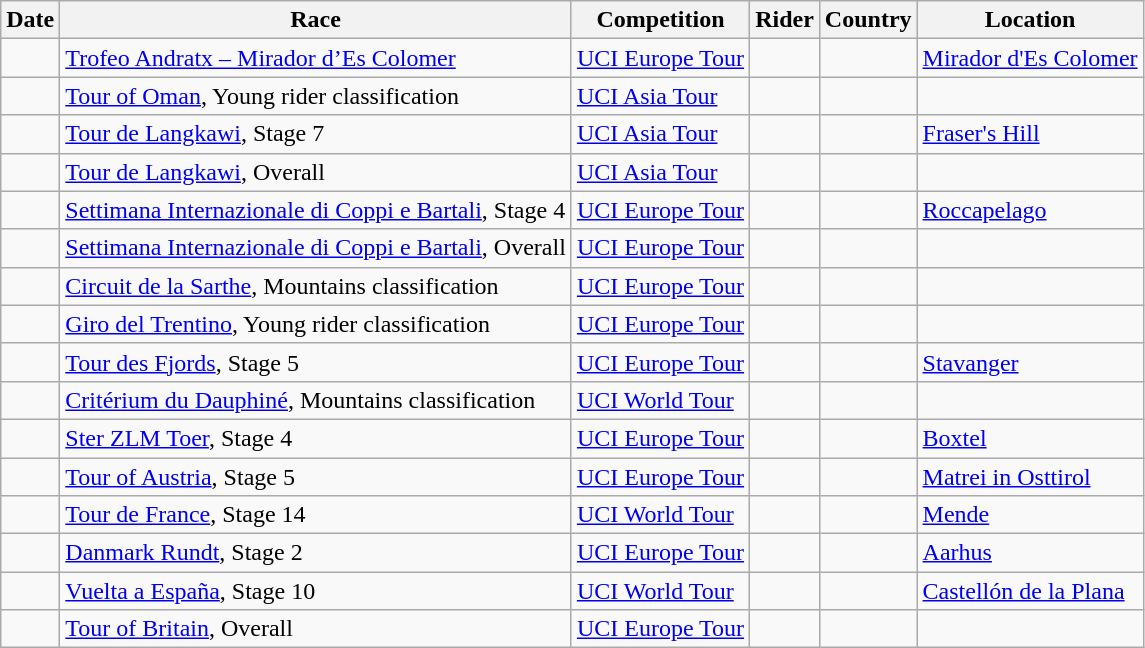<table class="wikitable sortable">
<tr>
<th>Date</th>
<th>Race</th>
<th>Competition</th>
<th>Rider</th>
<th>Country</th>
<th>Location</th>
</tr>
<tr>
<td></td>
<td><a href='#'>Trofeo Andratx – Mirador d’Es Colomer</a></td>
<td><a href='#'>UCI Europe Tour</a></td>
<td></td>
<td></td>
<td><a href='#'>Mirador d'Es Colomer</a></td>
</tr>
<tr>
<td></td>
<td><a href='#'>Tour of Oman</a>, Young rider classification</td>
<td><a href='#'>UCI Asia Tour</a></td>
<td></td>
<td></td>
<td></td>
</tr>
<tr>
<td></td>
<td><a href='#'>Tour de Langkawi</a>, Stage 7</td>
<td><a href='#'>UCI Asia Tour</a></td>
<td></td>
<td></td>
<td><a href='#'>Fraser's Hill</a></td>
</tr>
<tr>
<td></td>
<td><a href='#'>Tour de Langkawi</a>, Overall</td>
<td><a href='#'>UCI Asia Tour</a></td>
<td></td>
<td></td>
<td></td>
</tr>
<tr>
<td></td>
<td><a href='#'>Settimana Internazionale di Coppi e Bartali</a>, Stage 4</td>
<td><a href='#'>UCI Europe Tour</a></td>
<td></td>
<td></td>
<td><a href='#'>Roccapelago</a></td>
</tr>
<tr>
<td></td>
<td><a href='#'>Settimana Internazionale di Coppi e Bartali</a>, Overall</td>
<td><a href='#'>UCI Europe Tour</a></td>
<td></td>
<td></td>
<td></td>
</tr>
<tr>
<td></td>
<td><a href='#'>Circuit de la Sarthe</a>, Mountains classification</td>
<td><a href='#'>UCI Europe Tour</a></td>
<td></td>
<td></td>
<td></td>
</tr>
<tr>
<td></td>
<td><a href='#'>Giro del Trentino</a>, Young rider classification</td>
<td><a href='#'>UCI Europe Tour</a></td>
<td></td>
<td></td>
<td></td>
</tr>
<tr>
<td></td>
<td><a href='#'>Tour des Fjords</a>, Stage 5</td>
<td><a href='#'>UCI Europe Tour</a></td>
<td></td>
<td></td>
<td><a href='#'>Stavanger</a></td>
</tr>
<tr>
<td></td>
<td><a href='#'>Critérium du Dauphiné</a>, Mountains classification</td>
<td><a href='#'>UCI World Tour</a></td>
<td></td>
<td></td>
<td></td>
</tr>
<tr>
<td></td>
<td><a href='#'>Ster ZLM Toer</a>, Stage 4</td>
<td><a href='#'>UCI Europe Tour</a></td>
<td></td>
<td></td>
<td><a href='#'>Boxtel</a></td>
</tr>
<tr>
<td></td>
<td><a href='#'>Tour of Austria</a>, Stage 5</td>
<td><a href='#'>UCI Europe Tour</a></td>
<td></td>
<td></td>
<td><a href='#'>Matrei in Osttirol</a></td>
</tr>
<tr>
<td></td>
<td><a href='#'>Tour de France</a>, Stage 14</td>
<td><a href='#'>UCI World Tour</a></td>
<td></td>
<td></td>
<td><a href='#'>Mende</a></td>
</tr>
<tr>
<td></td>
<td><a href='#'>Danmark Rundt</a>, Stage 2</td>
<td><a href='#'>UCI Europe Tour</a></td>
<td></td>
<td></td>
<td><a href='#'>Aarhus</a></td>
</tr>
<tr>
<td></td>
<td><a href='#'>Vuelta a España</a>, Stage 10</td>
<td><a href='#'>UCI World Tour</a></td>
<td></td>
<td></td>
<td><a href='#'>Castellón de la Plana</a></td>
</tr>
<tr>
<td></td>
<td><a href='#'>Tour of Britain</a>, Overall</td>
<td><a href='#'>UCI Europe Tour</a></td>
<td></td>
<td></td>
<td></td>
</tr>
</table>
